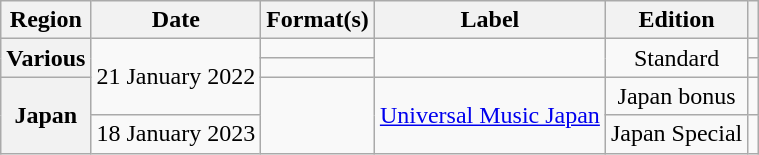<table class="wikitable plainrowheaders" style="text-align:center;">
<tr>
<th scope="col">Region</th>
<th scope="col">Date</th>
<th scope="col">Format(s)</th>
<th scope="col">Label</th>
<th scope="col">Edition</th>
<th scope="col"></th>
</tr>
<tr>
<th scope="row" rowspan="2">Various</th>
<td rowspan="3">21 January 2022</td>
<td></td>
<td rowspan="2"></td>
<td rowspan="2">Standard</td>
<td></td>
</tr>
<tr>
<td></td>
<td></td>
</tr>
<tr>
<th scope="row" rowspan="2">Japan</th>
<td rowspan="2"></td>
<td rowspan="2"><a href='#'>Universal Music Japan</a></td>
<td>Japan bonus</td>
<td></td>
</tr>
<tr>
<td>18 January 2023</td>
<td>Japan Special</td>
<td></td>
</tr>
</table>
